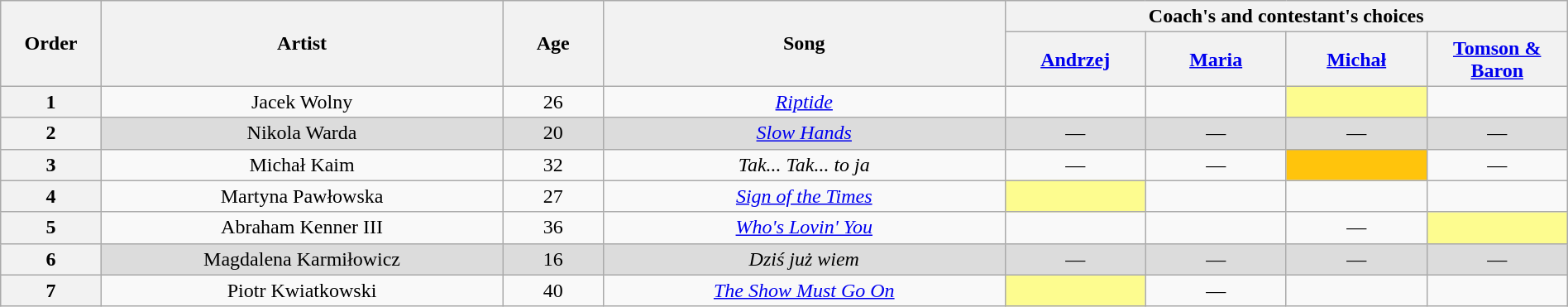<table class="wikitable" style="text-align:center; width:100%;">
<tr>
<th scope="col" rowspan="2" style="width:05%;">Order</th>
<th scope="col" rowspan="2" style="width:20%;">Artist</th>
<th scope="col" rowspan="2" style="width:05%;">Age</th>
<th scope="col" rowspan="2" style="width:20%;">Song</th>
<th scope="col" colspan="4" style="width:32%;">Coach's and contestant's choices</th>
</tr>
<tr>
<th style="width:07%;"><a href='#'>Andrzej</a></th>
<th style="width:07%;"><a href='#'>Maria</a></th>
<th style="width:07%;"><a href='#'>Michał</a></th>
<th style="width:07%;"><a href='#'>Tomson & Baron</a></th>
</tr>
<tr>
<th>1</th>
<td>Jacek Wolny</td>
<td>26</td>
<td><a href='#'><em>Riptide</em></a></td>
<td><strong></strong></td>
<td><strong></strong></td>
<td style="background:#fdfc8f;"><strong></strong></td>
<td><strong></strong></td>
</tr>
<tr>
<th>2</th>
<td style="background:#DCDCDC;">Nikola Warda</td>
<td style="background:#DCDCDC;">20</td>
<td style="background:#DCDCDC;"><a href='#'><em>Slow Hands</em></a></td>
<td style="background:#DCDCDC;">—</td>
<td style="background:#DCDCDC;">—</td>
<td style="background:#DCDCDC;">—</td>
<td style="background:#DCDCDC;">—</td>
</tr>
<tr>
<th>3</th>
<td>Michał Kaim</td>
<td>32</td>
<td><em>Tak... Tak... to ja</em></td>
<td>—</td>
<td>—</td>
<td style="background:#ffc40c"><strong></strong></td>
<td>—</td>
</tr>
<tr>
<th>4</th>
<td>Martyna Pawłowska</td>
<td>27</td>
<td><a href='#'><em>Sign of the Times</em></a></td>
<td style="background:#fdfc8f;"><strong></strong></td>
<td><strong></strong></td>
<td><strong></strong></td>
<td><strong></strong></td>
</tr>
<tr>
<th>5</th>
<td>Abraham Kenner III</td>
<td>36</td>
<td><em><a href='#'>Who's Lovin' You</a></em></td>
<td><strong></strong></td>
<td><strong></strong></td>
<td>—</td>
<td style="background:#fdfc8f;"><strong></strong></td>
</tr>
<tr>
<th>6</th>
<td style="background:#DCDCDC;">Magdalena Karmiłowicz</td>
<td style="background:#DCDCDC;">16</td>
<td style="background:#DCDCDC;"><em>Dziś już wiem</em></td>
<td style="background:#DCDCDC;">—</td>
<td style="background:#DCDCDC;">—</td>
<td style="background:#DCDCDC;">—</td>
<td style="background:#DCDCDC;">—</td>
</tr>
<tr>
<th>7</th>
<td>Piotr Kwiatkowski</td>
<td>40</td>
<td><a href='#'><em>The Show Must Go On</em></a></td>
<td style="background:#fdfc8f;"><strong></strong></td>
<td>—</td>
<td><strong></strong></td>
<td><strong></strong></td>
</tr>
</table>
